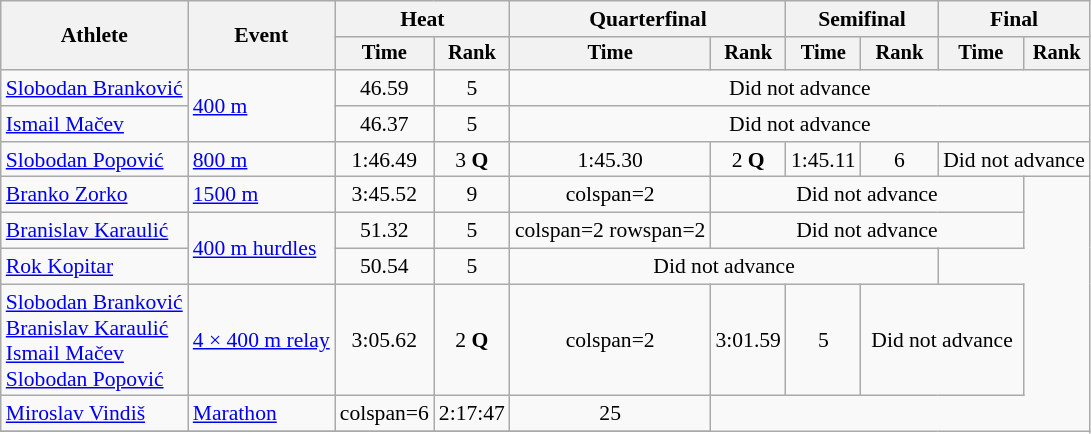<table class=wikitable style=font-size:90%;text-align:center>
<tr>
<th rowspan=2>Athlete</th>
<th rowspan=2>Event</th>
<th colspan=2>Heat</th>
<th colspan=2>Quarterfinal</th>
<th colspan=2>Semifinal</th>
<th colspan=2>Final</th>
</tr>
<tr style=font-size:95%>
<th>Time</th>
<th>Rank</th>
<th>Time</th>
<th>Rank</th>
<th>Time</th>
<th>Rank</th>
<th>Time</th>
<th>Rank</th>
</tr>
<tr>
<td align=left><a href='#'>Slobodan Branković</a></td>
<td align=left rowspan=2><a href='#'>400 m</a></td>
<td>46.59</td>
<td>5</td>
<td colspan=6>Did not advance</td>
</tr>
<tr>
<td align=left><a href='#'>Ismail Mačev</a></td>
<td>46.37</td>
<td>5</td>
<td colspan=6>Did not advance</td>
</tr>
<tr>
<td align=left><a href='#'>Slobodan Popović</a></td>
<td align=left><a href='#'>800 m</a></td>
<td>1:46.49</td>
<td>3 <strong>Q</strong></td>
<td>1:45.30</td>
<td>2 <strong>Q</strong></td>
<td>1:45.11</td>
<td>6</td>
<td colspan=2>Did not advance</td>
</tr>
<tr>
<td align=left><a href='#'>Branko Zorko</a></td>
<td align=left><a href='#'>1500 m</a></td>
<td>3:45.52</td>
<td>9</td>
<td>colspan=2 </td>
<td colspan=4>Did not advance</td>
</tr>
<tr>
<td align=left><a href='#'>Branislav Karaulić</a></td>
<td align=left rowspan=2><a href='#'>400 m hurdles</a></td>
<td>51.32</td>
<td>5</td>
<td>colspan=2 rowspan=2</td>
<td colspan=4>Did not advance</td>
</tr>
<tr>
<td align=left><a href='#'>Rok Kopitar</a></td>
<td>50.54</td>
<td>5</td>
<td colspan=4>Did not advance</td>
</tr>
<tr>
<td align=left><a href='#'>Slobodan Branković</a><br><a href='#'>Branislav Karaulić</a><br><a href='#'>Ismail Mačev</a><br><a href='#'>Slobodan Popović</a></td>
<td align=left><a href='#'>4 × 400 m relay</a></td>
<td>3:05.62</td>
<td>2 <strong>Q</strong></td>
<td>colspan=2 </td>
<td>3:01.59</td>
<td>5</td>
<td colspan=2>Did not advance</td>
</tr>
<tr>
<td align=left><a href='#'>Miroslav Vindiš</a></td>
<td align=left><a href='#'>Marathon</a></td>
<td>colspan=6</td>
<td>2:17:47</td>
<td>25</td>
</tr>
<tr>
</tr>
</table>
